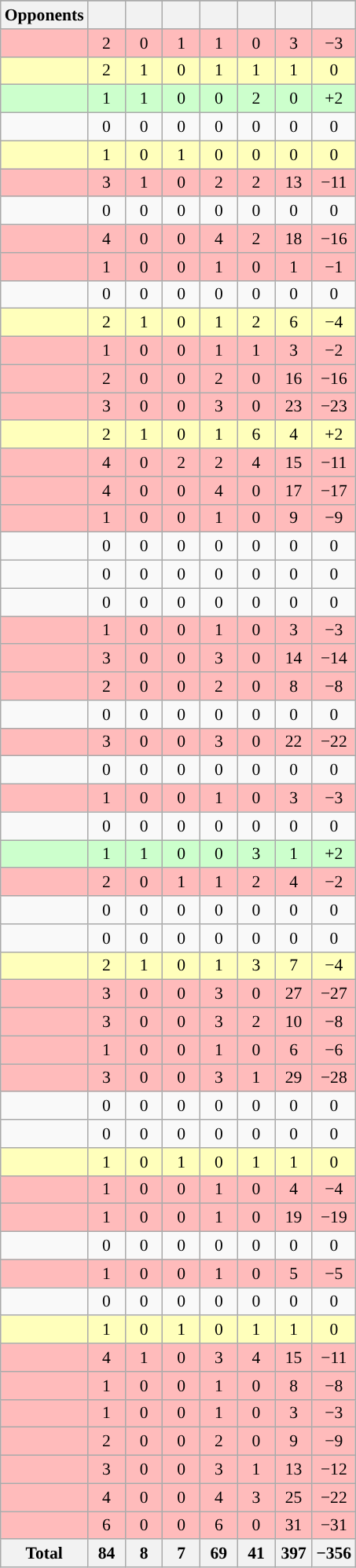<table class="wikitable sortable collapsed" style="text-align: center; font-size: 90%;">
<tr>
</tr>
<tr>
<th>Opponents</th>
<th width=25></th>
<th width=25></th>
<th width=25></th>
<th width=25></th>
<th width=25></th>
<th width=25></th>
<th width=25></th>
</tr>
<tr bgcolor="#FFBBBB">
<td align="left"></td>
<td>2</td>
<td>0</td>
<td>1</td>
<td>1</td>
<td>0</td>
<td>3</td>
<td>−3</td>
</tr>
<tr bgcolor="#FFFFBB">
<td align="left"></td>
<td>2</td>
<td>1</td>
<td>0</td>
<td>1</td>
<td>1</td>
<td>1</td>
<td>0</td>
</tr>
<tr bgcolor="#CCFFCC">
<td align="left"></td>
<td>1</td>
<td>1</td>
<td>0</td>
<td>0</td>
<td>2</td>
<td>0</td>
<td>+2</td>
</tr>
<tr>
<td align="left"></td>
<td>0</td>
<td>0</td>
<td>0</td>
<td>0</td>
<td>0</td>
<td>0</td>
<td>0</td>
</tr>
<tr bgcolor="#FFFFBB">
<td align="left"></td>
<td>1</td>
<td>0</td>
<td>1</td>
<td>0</td>
<td>0</td>
<td>0</td>
<td>0</td>
</tr>
<tr bgcolor="#FFBBBB">
<td align="left"></td>
<td>3</td>
<td>1</td>
<td>0</td>
<td>2</td>
<td>2</td>
<td>13</td>
<td>−11</td>
</tr>
<tr>
<td align="left"></td>
<td>0</td>
<td>0</td>
<td>0</td>
<td>0</td>
<td>0</td>
<td>0</td>
<td>0</td>
</tr>
<tr bgcolor="#FFBBBB">
<td align="left"></td>
<td>4</td>
<td>0</td>
<td>0</td>
<td>4</td>
<td>2</td>
<td>18</td>
<td>−16</td>
</tr>
<tr bgcolor="#FFBBBB">
<td align="left"></td>
<td>1</td>
<td>0</td>
<td>0</td>
<td>1</td>
<td>0</td>
<td>1</td>
<td>−1</td>
</tr>
<tr>
<td align="left"></td>
<td>0</td>
<td>0</td>
<td>0</td>
<td>0</td>
<td>0</td>
<td>0</td>
<td>0</td>
</tr>
<tr bgcolor="#FFFFBB">
<td align="left"></td>
<td>2</td>
<td>1</td>
<td>0</td>
<td>1</td>
<td>2</td>
<td>6</td>
<td>−4</td>
</tr>
<tr bgcolor="#FFBBBB">
<td align="left"></td>
<td>1</td>
<td>0</td>
<td>0</td>
<td>1</td>
<td>1</td>
<td>3</td>
<td>−2</td>
</tr>
<tr bgcolor="#FFBBBB">
<td align="left"></td>
<td>2</td>
<td>0</td>
<td>0</td>
<td>2</td>
<td>0</td>
<td>16</td>
<td>−16</td>
</tr>
<tr bgcolor="#FFBBBB">
<td align="left"></td>
<td>3</td>
<td>0</td>
<td>0</td>
<td>3</td>
<td>0</td>
<td>23</td>
<td>−23</td>
</tr>
<tr bgcolor="#FFFFBB">
<td align="left"></td>
<td>2</td>
<td>1</td>
<td>0</td>
<td>1</td>
<td>6</td>
<td>4</td>
<td>+2</td>
</tr>
<tr bgcolor="#FFBBBB">
<td align="left"></td>
<td>4</td>
<td>0</td>
<td>2</td>
<td>2</td>
<td>4</td>
<td>15</td>
<td>−11</td>
</tr>
<tr bgcolor="#FFBBBB">
<td align="left"></td>
<td>4</td>
<td>0</td>
<td>0</td>
<td>4</td>
<td>0</td>
<td>17</td>
<td>−17</td>
</tr>
<tr bgcolor="#FFBBBB">
<td align="left"></td>
<td>1</td>
<td>0</td>
<td>0</td>
<td>1</td>
<td>0</td>
<td>9</td>
<td>−9</td>
</tr>
<tr>
<td align="left"></td>
<td>0</td>
<td>0</td>
<td>0</td>
<td>0</td>
<td>0</td>
<td>0</td>
<td>0</td>
</tr>
<tr>
<td align="left"></td>
<td>0</td>
<td>0</td>
<td>0</td>
<td>0</td>
<td>0</td>
<td>0</td>
<td>0</td>
</tr>
<tr>
<td align="left"></td>
<td>0</td>
<td>0</td>
<td>0</td>
<td>0</td>
<td>0</td>
<td>0</td>
<td>0</td>
</tr>
<tr bgcolor="#FFBBBB">
<td align="left"></td>
<td>1</td>
<td>0</td>
<td>0</td>
<td>1</td>
<td>0</td>
<td>3</td>
<td>−3</td>
</tr>
<tr bgcolor="#FFBBBB">
<td align="left"></td>
<td>3</td>
<td>0</td>
<td>0</td>
<td>3</td>
<td>0</td>
<td>14</td>
<td>−14</td>
</tr>
<tr bgcolor="#FFBBBB">
<td align="left"></td>
<td>2</td>
<td>0</td>
<td>0</td>
<td>2</td>
<td>0</td>
<td>8</td>
<td>−8</td>
</tr>
<tr>
<td align="left"></td>
<td>0</td>
<td>0</td>
<td>0</td>
<td>0</td>
<td>0</td>
<td>0</td>
<td>0</td>
</tr>
<tr bgcolor="#FFBBBB">
<td align="left"></td>
<td>3</td>
<td>0</td>
<td>0</td>
<td>3</td>
<td>0</td>
<td>22</td>
<td>−22</td>
</tr>
<tr>
<td align="left"></td>
<td>0</td>
<td>0</td>
<td>0</td>
<td>0</td>
<td>0</td>
<td>0</td>
<td>0</td>
</tr>
<tr bgcolor="#FFBBBB">
<td align="left"></td>
<td>1</td>
<td>0</td>
<td>0</td>
<td>1</td>
<td>0</td>
<td>3</td>
<td>−3</td>
</tr>
<tr>
<td align="left"></td>
<td>0</td>
<td>0</td>
<td>0</td>
<td>0</td>
<td>0</td>
<td>0</td>
<td>0</td>
</tr>
<tr bgcolor="#CCFFCC">
<td align="left"></td>
<td>1</td>
<td>1</td>
<td>0</td>
<td>0</td>
<td>3</td>
<td>1</td>
<td>+2</td>
</tr>
<tr bgcolor="#FFBBBB">
<td align="left"></td>
<td>2</td>
<td>0</td>
<td>1</td>
<td>1</td>
<td>2</td>
<td>4</td>
<td>−2</td>
</tr>
<tr>
<td align="left"></td>
<td>0</td>
<td>0</td>
<td>0</td>
<td>0</td>
<td>0</td>
<td>0</td>
<td>0</td>
</tr>
<tr>
<td align="left"></td>
<td>0</td>
<td>0</td>
<td>0</td>
<td>0</td>
<td>0</td>
<td>0</td>
<td>0</td>
</tr>
<tr bgcolor="#FFFFBB">
<td align="left"></td>
<td>2</td>
<td>1</td>
<td>0</td>
<td>1</td>
<td>3</td>
<td>7</td>
<td>−4</td>
</tr>
<tr bgcolor="#FFBBBB">
<td align="left"></td>
<td>3</td>
<td>0</td>
<td>0</td>
<td>3</td>
<td>0</td>
<td>27</td>
<td>−27</td>
</tr>
<tr bgcolor="#FFBBBB">
<td align="left"></td>
<td>3</td>
<td>0</td>
<td>0</td>
<td>3</td>
<td>2</td>
<td>10</td>
<td>−8</td>
</tr>
<tr bgcolor="#FFBBBB">
<td align="left"></td>
<td>1</td>
<td>0</td>
<td>0</td>
<td>1</td>
<td>0</td>
<td>6</td>
<td>−6</td>
</tr>
<tr bgcolor="#FFBBBB">
<td align="left"></td>
<td>3</td>
<td>0</td>
<td>0</td>
<td>3</td>
<td>1</td>
<td>29</td>
<td>−28</td>
</tr>
<tr>
<td align="left"></td>
<td>0</td>
<td>0</td>
<td>0</td>
<td>0</td>
<td>0</td>
<td>0</td>
<td>0</td>
</tr>
<tr>
<td align="left"></td>
<td>0</td>
<td>0</td>
<td>0</td>
<td>0</td>
<td>0</td>
<td>0</td>
<td>0</td>
</tr>
<tr bgcolor="#FFFFBB">
<td align="left"></td>
<td>1</td>
<td>0</td>
<td>1</td>
<td>0</td>
<td>1</td>
<td>1</td>
<td>0</td>
</tr>
<tr bgcolor="#FFBBBB">
<td align="left"></td>
<td>1</td>
<td>0</td>
<td>0</td>
<td>1</td>
<td>0</td>
<td>4</td>
<td>−4</td>
</tr>
<tr bgcolor="#FFBBBB">
<td align="left"></td>
<td>1</td>
<td>0</td>
<td>0</td>
<td>1</td>
<td>0</td>
<td>19</td>
<td>−19</td>
</tr>
<tr>
<td align="left"></td>
<td>0</td>
<td>0</td>
<td>0</td>
<td>0</td>
<td>0</td>
<td>0</td>
<td>0</td>
</tr>
<tr bgcolor="#FFBBBB">
<td align="left"></td>
<td>1</td>
<td>0</td>
<td>0</td>
<td>1</td>
<td>0</td>
<td>5</td>
<td>−5</td>
</tr>
<tr>
<td align="left"></td>
<td>0</td>
<td>0</td>
<td>0</td>
<td>0</td>
<td>0</td>
<td>0</td>
<td>0</td>
</tr>
<tr bgcolor="#FFFFBB">
<td align="left"></td>
<td>1</td>
<td>0</td>
<td>1</td>
<td>0</td>
<td>1</td>
<td>1</td>
<td>0</td>
</tr>
<tr bgcolor="#FFBBBB">
<td align="left"></td>
<td>4</td>
<td>1</td>
<td>0</td>
<td>3</td>
<td>4</td>
<td>15</td>
<td>−11</td>
</tr>
<tr bgcolor="#FFBBBB">
<td align="left"></td>
<td>1</td>
<td>0</td>
<td>0</td>
<td>1</td>
<td>0</td>
<td>8</td>
<td>−8</td>
</tr>
<tr bgcolor="#FFBBBB">
<td align="left"></td>
<td>1</td>
<td>0</td>
<td>0</td>
<td>1</td>
<td>0</td>
<td>3</td>
<td>−3</td>
</tr>
<tr bgcolor="#FFBBBB">
<td align="left"></td>
<td>2</td>
<td>0</td>
<td>0</td>
<td>2</td>
<td>0</td>
<td>9</td>
<td>−9</td>
</tr>
<tr bgcolor="#FFBBBB">
<td align="left"></td>
<td>3</td>
<td>0</td>
<td>0</td>
<td>3</td>
<td>1</td>
<td>13</td>
<td>−12</td>
</tr>
<tr bgcolor="#FFBBBB">
<td align="left"></td>
<td>4</td>
<td>0</td>
<td>0</td>
<td>4</td>
<td>3</td>
<td>25</td>
<td>−22</td>
</tr>
<tr bgcolor="#FFBBBB">
<td align="left"></td>
<td>6</td>
<td>0</td>
<td>0</td>
<td>6</td>
<td>0</td>
<td>31</td>
<td>−31</td>
</tr>
<tr class="sortbot">
<th>Total</th>
<th>84</th>
<th>8</th>
<th>7</th>
<th>69</th>
<th>41</th>
<th>397</th>
<th>−356</th>
</tr>
</table>
